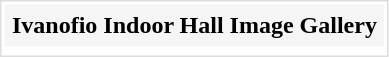<table class="collapsible" style="border:1px solid #ddd; float:center; margin:5px 5px 0 0;">
<tr>
<th style="background:#f5f5f5; padding:5px;"><span>Ivanofio Indoor Hall Image Gallery</span></th>
</tr>
<tr>
<td></td>
</tr>
</table>
